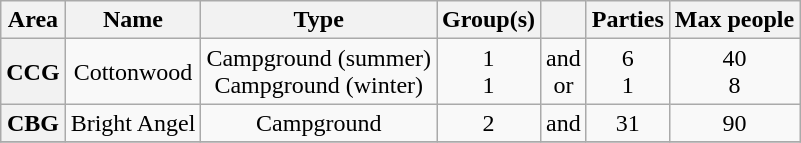<table class="wikitable" style="text-align:center">
<tr>
<th>Area</th>
<th>Name</th>
<th>Type</th>
<th>Group(s)</th>
<th></th>
<th>Parties</th>
<th>Max people</th>
</tr>
<tr>
<th>CCG</th>
<td>Cottonwood</td>
<td>Campground (summer)<br>Campground (winter)</td>
<td>1<br>1</td>
<td>and<br>or</td>
<td>6<br>1</td>
<td>40<br>8</td>
</tr>
<tr>
<th>CBG</th>
<td>Bright Angel</td>
<td>Campground</td>
<td>2</td>
<td>and</td>
<td>31</td>
<td>90</td>
</tr>
<tr>
</tr>
</table>
